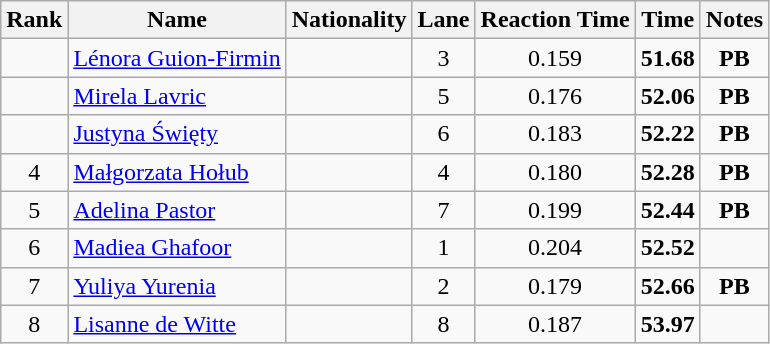<table class="wikitable sortable" style="text-align:center">
<tr>
<th>Rank</th>
<th>Name</th>
<th>Nationality</th>
<th>Lane</th>
<th>Reaction Time</th>
<th>Time</th>
<th>Notes</th>
</tr>
<tr>
<td></td>
<td align=left><a href='#'>Lénora Guion-Firmin</a></td>
<td align=left></td>
<td>3</td>
<td>0.159</td>
<td><strong>51.68</strong></td>
<td><strong>PB</strong></td>
</tr>
<tr>
<td></td>
<td align=left><a href='#'>Mirela Lavric</a></td>
<td align=left></td>
<td>5</td>
<td>0.176</td>
<td><strong>52.06</strong></td>
<td><strong>PB</strong></td>
</tr>
<tr>
<td></td>
<td align=left><a href='#'>Justyna Święty</a></td>
<td align=left></td>
<td>6</td>
<td>0.183</td>
<td><strong>52.22</strong></td>
<td><strong>PB</strong></td>
</tr>
<tr>
<td>4</td>
<td align=left><a href='#'>Małgorzata Hołub</a></td>
<td align=left></td>
<td>4</td>
<td>0.180</td>
<td><strong>52.28</strong></td>
<td><strong>PB</strong></td>
</tr>
<tr>
<td>5</td>
<td align=left><a href='#'>Adelina Pastor</a></td>
<td align=left></td>
<td>7</td>
<td>0.199</td>
<td><strong>52.44</strong></td>
<td><strong>PB</strong></td>
</tr>
<tr>
<td>6</td>
<td align=left><a href='#'>Madiea Ghafoor</a></td>
<td align=left></td>
<td>1</td>
<td>0.204</td>
<td><strong>52.52</strong></td>
<td></td>
</tr>
<tr>
<td>7</td>
<td align=left><a href='#'>Yuliya Yurenia</a></td>
<td align=left></td>
<td>2</td>
<td>0.179</td>
<td><strong>52.66</strong></td>
<td><strong>PB</strong></td>
</tr>
<tr>
<td>8</td>
<td align=left><a href='#'>Lisanne de Witte</a></td>
<td align=left></td>
<td>8</td>
<td>0.187</td>
<td><strong>53.97</strong></td>
<td></td>
</tr>
</table>
